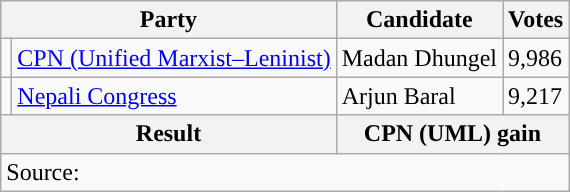<table class="wikitable">
<tr>
<th colspan="2">Party</th>
<th>Candidate</th>
<th>Votes</th>
</tr>
<tr>
<td style="background-color:"></td>
<td><a href='#'>CPN (Unified Marxist–Leninist)</a></td>
<td>Madan Dhungel</td>
<td>9,986</td>
</tr>
<tr>
<td style="background-color:"></td>
<td><a href='#'>Nepali Congress</a></td>
<td>Arjun Baral</td>
<td>9,217</td>
</tr>
<tr>
<th colspan="2">Result</th>
<th colspan="2">CPN (UML) gain</th>
</tr>
<tr>
<td colspan="4">Source: </td>
</tr>
</table>
